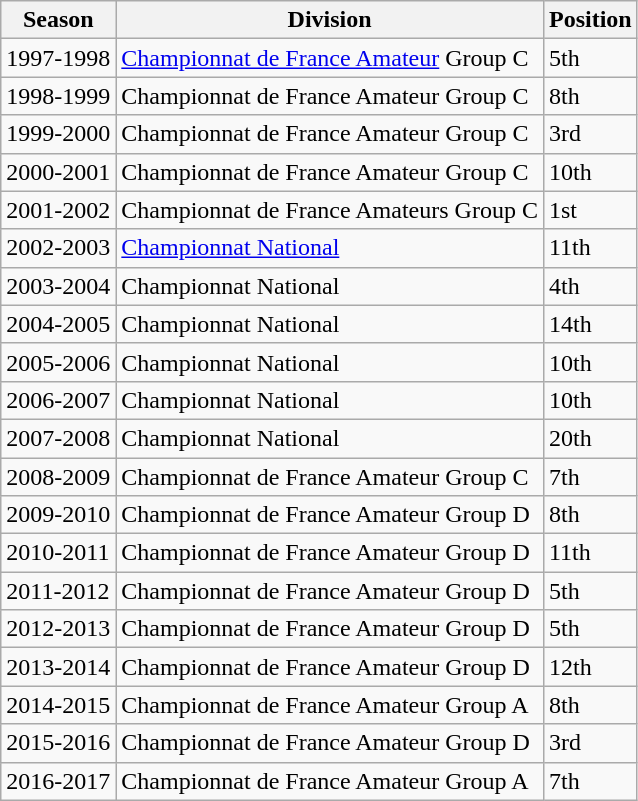<table class="wikitable">
<tr>
<th>Season</th>
<th>Division</th>
<th>Position</th>
</tr>
<tr>
<td>1997-1998</td>
<td><a href='#'>Championnat de France Amateur</a> Group C</td>
<td>5th</td>
</tr>
<tr>
<td>1998-1999</td>
<td>Championnat de France Amateur Group C</td>
<td>8th</td>
</tr>
<tr>
<td>1999-2000</td>
<td>Championnat de France Amateur Group C</td>
<td>3rd</td>
</tr>
<tr>
<td>2000-2001</td>
<td>Championnat de France Amateur Group C</td>
<td>10th</td>
</tr>
<tr>
<td>2001-2002</td>
<td>Championnat de France Amateurs Group C</td>
<td>1st</td>
</tr>
<tr>
<td>2002-2003</td>
<td><a href='#'>Championnat National</a></td>
<td>11th</td>
</tr>
<tr>
<td>2003-2004</td>
<td>Championnat National</td>
<td>4th</td>
</tr>
<tr>
<td>2004-2005</td>
<td>Championnat National</td>
<td>14th</td>
</tr>
<tr>
<td>2005-2006</td>
<td>Championnat National</td>
<td>10th</td>
</tr>
<tr>
<td>2006-2007</td>
<td>Championnat National</td>
<td>10th</td>
</tr>
<tr>
<td>2007-2008</td>
<td>Championnat National</td>
<td>20th</td>
</tr>
<tr>
<td>2008-2009</td>
<td>Championnat de France Amateur Group C</td>
<td>7th</td>
</tr>
<tr>
<td>2009-2010</td>
<td>Championnat de France Amateur Group D</td>
<td>8th</td>
</tr>
<tr>
<td>2010-2011</td>
<td>Championnat de France Amateur Group D</td>
<td>11th</td>
</tr>
<tr>
<td>2011-2012</td>
<td>Championnat de France Amateur Group D</td>
<td>5th</td>
</tr>
<tr>
<td>2012-2013</td>
<td>Championnat de France Amateur Group D</td>
<td>5th</td>
</tr>
<tr>
<td>2013-2014</td>
<td>Championnat de France Amateur Group D</td>
<td>12th</td>
</tr>
<tr>
<td>2014-2015</td>
<td>Championnat de France Amateur Group A</td>
<td>8th</td>
</tr>
<tr>
<td>2015-2016</td>
<td>Championnat de France Amateur Group D</td>
<td>3rd</td>
</tr>
<tr>
<td>2016-2017</td>
<td>Championnat de France Amateur Group A</td>
<td>7th</td>
</tr>
</table>
